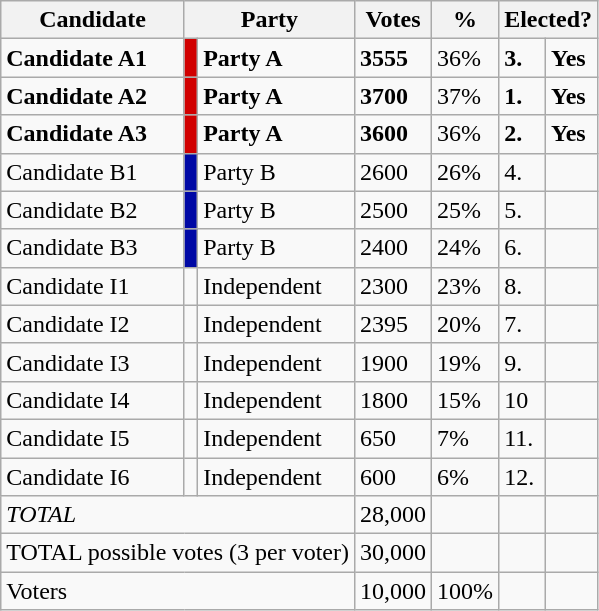<table class="wikitable">
<tr>
<th>Candidate</th>
<th colspan="2">Party</th>
<th>Votes</th>
<th>%</th>
<th colspan="2">Elected?</th>
</tr>
<tr>
<td><strong>Candidate A1</strong></td>
<td style="background:#D10000"></td>
<td><strong>Party A</strong></td>
<td><strong>3555</strong></td>
<td>36%</td>
<td><strong>3.</strong></td>
<td><strong>Yes</strong></td>
</tr>
<tr>
<td><strong>Candidate A2</strong></td>
<td style="background:#D10000"></td>
<td><strong>Party A</strong></td>
<td><strong>3700</strong></td>
<td>37%</td>
<td><strong>1.</strong></td>
<td><strong>Yes</strong></td>
</tr>
<tr>
<td><strong>Candidate A3</strong></td>
<td style="background:#D10000"></td>
<td><strong>Party A</strong></td>
<td><strong>3600</strong></td>
<td>36%</td>
<td><strong>2.</strong></td>
<td><strong>Yes</strong></td>
</tr>
<tr>
<td>Candidate B1</td>
<td style="background:#0008A5"></td>
<td>Party B</td>
<td>2600</td>
<td>26%</td>
<td>4.</td>
<td></td>
</tr>
<tr>
<td>Candidate B2</td>
<td style="background:#0008A5"></td>
<td>Party B</td>
<td>2500</td>
<td>25%</td>
<td>5.</td>
<td></td>
</tr>
<tr>
<td>Candidate B3</td>
<td style="background:#0008A5"></td>
<td>Party B</td>
<td>2400</td>
<td>24%</td>
<td>6.</td>
<td></td>
</tr>
<tr>
<td>Candidate I1</td>
<td></td>
<td>Independent</td>
<td>2300</td>
<td>23%</td>
<td>8.</td>
<td></td>
</tr>
<tr>
<td>Candidate I2</td>
<td></td>
<td>Independent</td>
<td>2395</td>
<td>20%</td>
<td>7.</td>
<td></td>
</tr>
<tr>
<td>Candidate I3</td>
<td></td>
<td>Independent</td>
<td>1900</td>
<td>19%</td>
<td>9.</td>
<td></td>
</tr>
<tr>
<td>Candidate I4</td>
<td></td>
<td>Independent</td>
<td>1800</td>
<td>15%</td>
<td>10</td>
<td></td>
</tr>
<tr>
<td>Candidate I5</td>
<td></td>
<td>Independent</td>
<td>650</td>
<td>7%</td>
<td>11.</td>
<td></td>
</tr>
<tr>
<td>Candidate I6</td>
<td></td>
<td>Independent</td>
<td>600</td>
<td>6%</td>
<td>12.</td>
<td></td>
</tr>
<tr>
<td colspan="3"><em>TOTAL</em></td>
<td>28,000</td>
<td></td>
<td></td>
<td></td>
</tr>
<tr>
<td colspan="3">TOTAL possible votes (3 per voter)</td>
<td>30,000</td>
<td></td>
<td></td>
<td></td>
</tr>
<tr>
<td colspan="3">Voters</td>
<td>10,000</td>
<td>100%</td>
<td></td>
<td></td>
</tr>
</table>
